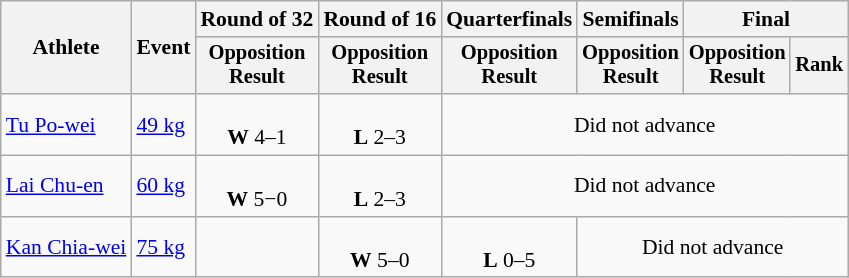<table class=wikitable style="font-size:90%; text-align:center">
<tr>
<th rowspan="2">Athlete</th>
<th rowspan="2">Event</th>
<th>Round of 32</th>
<th>Round of 16</th>
<th>Quarterfinals</th>
<th>Semifinals</th>
<th colspan="2">Final</th>
</tr>
<tr style="font-size:95%">
<th>Opposition<br>Result</th>
<th>Opposition<br>Result</th>
<th>Opposition<br>Result</th>
<th>Opposition<br>Result</th>
<th>Opposition<br>Result</th>
<th>Rank</th>
</tr>
<tr>
<td align="left"><a href='#'>Tu Po-wei</a></td>
<td align="left"><a href='#'>49 kg</a></td>
<td><br><strong>W</strong> 4–1</td>
<td><br><strong>L</strong> 2–3</td>
<td colspan="4">Did not advance</td>
</tr>
<tr>
<td align="left"><a href='#'>Lai Chu-en</a></td>
<td align="left"><a href='#'>60 kg</a></td>
<td><br><strong>W</strong> 5−0</td>
<td><br><strong>L</strong> 2–3</td>
<td colspan="4">Did not advance</td>
</tr>
<tr>
<td align="left"><a href='#'>Kan Chia-wei</a></td>
<td align="left"><a href='#'>75 kg</a></td>
<td></td>
<td><br><strong>W</strong> 5–0</td>
<td><br><strong>L</strong> 0–5</td>
<td colspan="3">Did not advance</td>
</tr>
</table>
